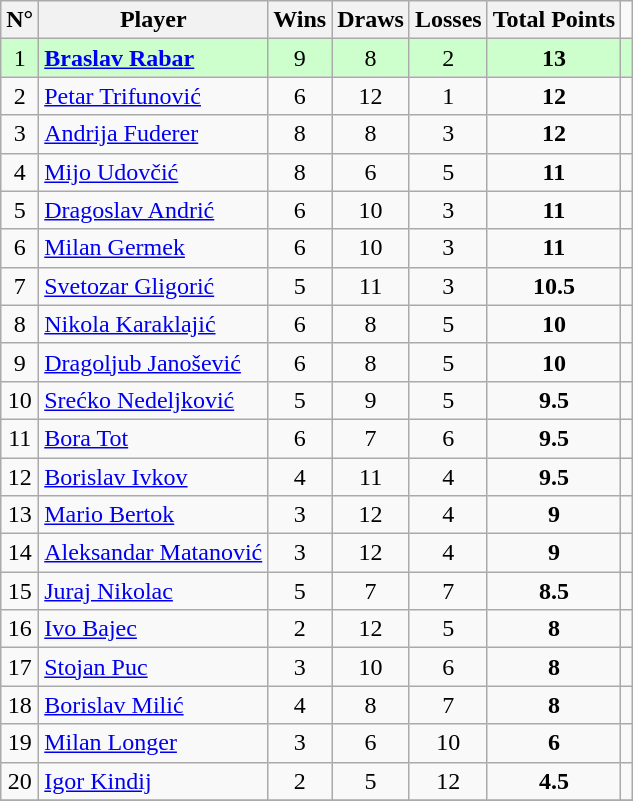<table class="wikitable" border="1">
<tr>
<th>N°</th>
<th>Player</th>
<th>Wins</th>
<th>Draws</th>
<th>Losses</th>
<th>Total Points</th>
</tr>
<tr align=center style="background:#ccffcc;">
<td>1</td>
<td align=left> <strong><a href='#'>Braslav Rabar</a></strong></td>
<td>9</td>
<td>8</td>
<td>2</td>
<td><strong>13</strong></td>
<td align=center></td>
</tr>
<tr align=center>
<td>2</td>
<td align=left> <a href='#'>Petar Trifunović</a></td>
<td>6</td>
<td>12</td>
<td>1</td>
<td><strong>12</strong></td>
<td align=center></td>
</tr>
<tr align=center>
<td>3</td>
<td align=left> <a href='#'>Andrija Fuderer</a></td>
<td>8</td>
<td>8</td>
<td>3</td>
<td><strong>12</strong></td>
<td align=center></td>
</tr>
<tr align=center>
<td>4</td>
<td align=left> <a href='#'>Mijo Udovčić</a></td>
<td>8</td>
<td>6</td>
<td>5</td>
<td><strong>11</strong></td>
<td align=center></td>
</tr>
<tr align=center>
<td>5</td>
<td align=left> <a href='#'>Dragoslav Andrić</a></td>
<td>6</td>
<td>10</td>
<td>3</td>
<td><strong>11</strong></td>
<td align=center></td>
</tr>
<tr align=center>
<td>6</td>
<td align=left> <a href='#'>Milan Germek</a></td>
<td>6</td>
<td>10</td>
<td>3</td>
<td><strong>11</strong></td>
<td align=center></td>
</tr>
<tr align=center>
<td>7</td>
<td align=left> <a href='#'>Svetozar Gligorić</a></td>
<td>5</td>
<td>11</td>
<td>3</td>
<td><strong>10.5</strong></td>
<td align=center></td>
</tr>
<tr align=center>
<td>8</td>
<td align=left> <a href='#'>Nikola Karaklajić</a></td>
<td>6</td>
<td>8</td>
<td>5</td>
<td><strong>10</strong></td>
<td align=center></td>
</tr>
<tr align=center>
<td>9</td>
<td align=left> <a href='#'>Dragoljub Janošević</a></td>
<td>6</td>
<td>8</td>
<td>5</td>
<td><strong>10</strong></td>
<td align=center></td>
</tr>
<tr align=center>
<td>10</td>
<td align=left> <a href='#'>Srećko Nedeljković</a></td>
<td>5</td>
<td>9</td>
<td>5</td>
<td><strong>9.5</strong></td>
<td align=center></td>
</tr>
<tr align=center>
<td>11</td>
<td align=left> <a href='#'>Bora Tot</a></td>
<td>6</td>
<td>7</td>
<td>6</td>
<td><strong>9.5</strong></td>
<td align=center></td>
</tr>
<tr align=center>
<td>12</td>
<td align=left> <a href='#'>Borislav Ivkov</a></td>
<td>4</td>
<td>11</td>
<td>4</td>
<td><strong>9.5</strong></td>
<td align=center></td>
</tr>
<tr align=center>
<td>13</td>
<td align=left> <a href='#'>Mario Bertok</a></td>
<td>3</td>
<td>12</td>
<td>4</td>
<td><strong>9</strong></td>
<td align=center></td>
</tr>
<tr align=center>
<td>14</td>
<td align=left> <a href='#'>Aleksandar Matanović</a></td>
<td>3</td>
<td>12</td>
<td>4</td>
<td><strong>9</strong></td>
<td align=center></td>
</tr>
<tr align=center>
<td>15</td>
<td align=left> <a href='#'>Juraj Nikolac</a></td>
<td>5</td>
<td>7</td>
<td>7</td>
<td><strong>8.5</strong></td>
<td align=center></td>
</tr>
<tr align=center>
<td>16</td>
<td align=left> <a href='#'>Ivo Bajec</a></td>
<td>2</td>
<td>12</td>
<td>5</td>
<td><strong>8</strong></td>
<td align=center></td>
</tr>
<tr align=center>
<td>17</td>
<td align=left> <a href='#'>Stojan Puc</a></td>
<td>3</td>
<td>10</td>
<td>6</td>
<td><strong>8</strong></td>
<td align=center></td>
</tr>
<tr align=center>
<td>18</td>
<td align=left> <a href='#'>Borislav Milić</a></td>
<td>4</td>
<td>8</td>
<td>7</td>
<td><strong>8</strong></td>
<td align=center></td>
</tr>
<tr align=center>
<td>19</td>
<td align=left> <a href='#'>Milan Longer</a></td>
<td>3</td>
<td>6</td>
<td>10</td>
<td><strong>6</strong></td>
<td align=center></td>
</tr>
<tr align=center>
<td>20</td>
<td align=left> <a href='#'>Igor Kindij</a></td>
<td>2</td>
<td>5</td>
<td>12</td>
<td><strong>4.5</strong></td>
<td align=center></td>
</tr>
<tr align=center>
</tr>
</table>
